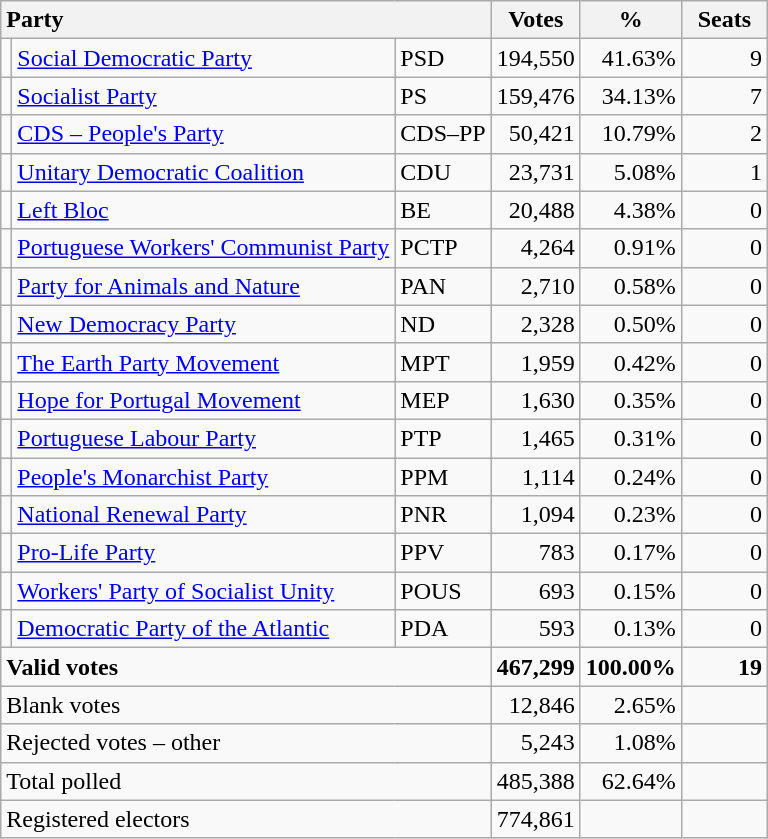<table class="wikitable" border="1" style="text-align:right;">
<tr>
<th style="text-align:left;" colspan=3>Party</th>
<th align=center width="50">Votes</th>
<th align=center width="50">%</th>
<th align=center width="50">Seats</th>
</tr>
<tr>
<td></td>
<td align=left><a href='#'>Social Democratic Party</a></td>
<td align=left>PSD</td>
<td>194,550</td>
<td>41.63%</td>
<td>9</td>
</tr>
<tr>
<td></td>
<td align=left><a href='#'>Socialist Party</a></td>
<td align=left>PS</td>
<td>159,476</td>
<td>34.13%</td>
<td>7</td>
</tr>
<tr>
<td></td>
<td align=left><a href='#'>CDS – People's Party</a></td>
<td align=left style="white-space: nowrap;">CDS–PP</td>
<td>50,421</td>
<td>10.79%</td>
<td>2</td>
</tr>
<tr>
<td></td>
<td align=left style="white-space: nowrap;"><a href='#'>Unitary Democratic Coalition</a></td>
<td align=left>CDU</td>
<td>23,731</td>
<td>5.08%</td>
<td>1</td>
</tr>
<tr>
<td></td>
<td align=left><a href='#'>Left Bloc</a></td>
<td align=left>BE</td>
<td>20,488</td>
<td>4.38%</td>
<td>0</td>
</tr>
<tr>
<td></td>
<td align=left><a href='#'>Portuguese Workers' Communist Party</a></td>
<td align=left>PCTP</td>
<td>4,264</td>
<td>0.91%</td>
<td>0</td>
</tr>
<tr>
<td></td>
<td align=left><a href='#'>Party for Animals and Nature</a></td>
<td align=left>PAN</td>
<td>2,710</td>
<td>0.58%</td>
<td>0</td>
</tr>
<tr>
<td></td>
<td align=left><a href='#'>New Democracy Party</a></td>
<td align=left>ND</td>
<td>2,328</td>
<td>0.50%</td>
<td>0</td>
</tr>
<tr>
<td></td>
<td align=left><a href='#'>The Earth Party Movement</a></td>
<td align=left>MPT</td>
<td>1,959</td>
<td>0.42%</td>
<td>0</td>
</tr>
<tr>
<td></td>
<td align=left><a href='#'>Hope for Portugal Movement</a></td>
<td align=left>MEP</td>
<td>1,630</td>
<td>0.35%</td>
<td>0</td>
</tr>
<tr>
<td></td>
<td align=left><a href='#'>Portuguese Labour Party</a></td>
<td align=left>PTP</td>
<td>1,465</td>
<td>0.31%</td>
<td>0</td>
</tr>
<tr>
<td></td>
<td align=left><a href='#'>People's Monarchist Party</a></td>
<td align=left>PPM</td>
<td>1,114</td>
<td>0.24%</td>
<td>0</td>
</tr>
<tr>
<td></td>
<td align=left><a href='#'>National Renewal Party</a></td>
<td align=left>PNR</td>
<td>1,094</td>
<td>0.23%</td>
<td>0</td>
</tr>
<tr>
<td></td>
<td align=left><a href='#'>Pro-Life Party</a></td>
<td align=left>PPV</td>
<td>783</td>
<td>0.17%</td>
<td>0</td>
</tr>
<tr>
<td></td>
<td align=left><a href='#'>Workers' Party of Socialist Unity</a></td>
<td align=left>POUS</td>
<td>693</td>
<td>0.15%</td>
<td>0</td>
</tr>
<tr>
<td></td>
<td align=left><a href='#'>Democratic Party of the Atlantic</a></td>
<td align=left>PDA</td>
<td>593</td>
<td>0.13%</td>
<td>0</td>
</tr>
<tr style="font-weight:bold">
<td align=left colspan=3>Valid votes</td>
<td>467,299</td>
<td>100.00%</td>
<td>19</td>
</tr>
<tr>
<td align=left colspan=3>Blank votes</td>
<td>12,846</td>
<td>2.65%</td>
<td></td>
</tr>
<tr>
<td align=left colspan=3>Rejected votes – other</td>
<td>5,243</td>
<td>1.08%</td>
<td></td>
</tr>
<tr>
<td align=left colspan=3>Total polled</td>
<td>485,388</td>
<td>62.64%</td>
<td></td>
</tr>
<tr>
<td align=left colspan=3>Registered electors</td>
<td>774,861</td>
<td></td>
<td></td>
</tr>
</table>
